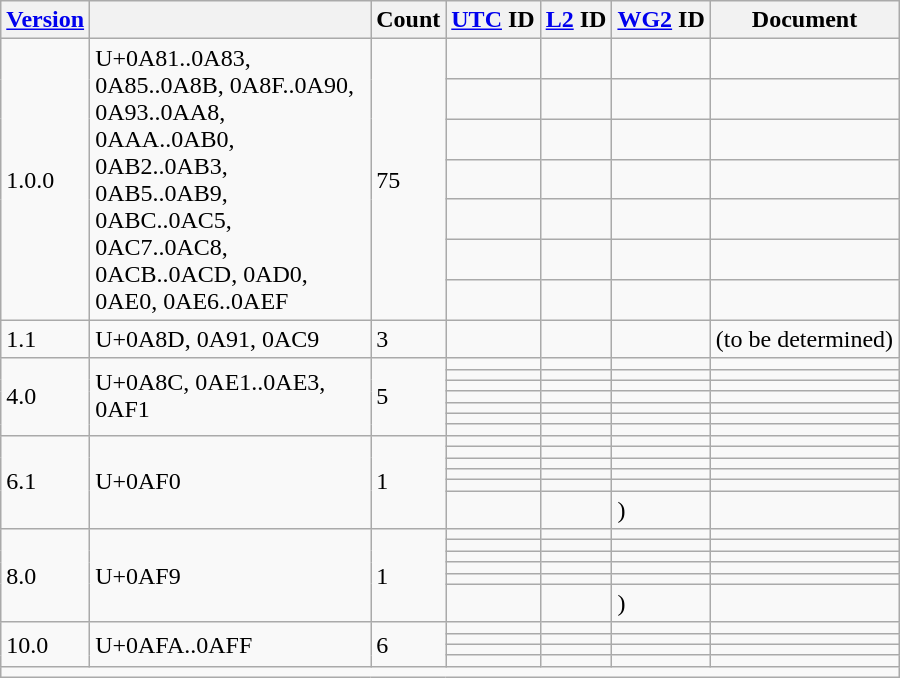<table class="wikitable collapsible sticky-header">
<tr>
<th><a href='#'>Version</a></th>
<th></th>
<th>Count</th>
<th><a href='#'>UTC</a> ID</th>
<th><a href='#'>L2</a> ID</th>
<th><a href='#'>WG2</a> ID</th>
<th>Document</th>
</tr>
<tr>
<td rowspan="7">1.0.0</td>
<td rowspan="7" width="180">U+0A81..0A83, 0A85..0A8B, 0A8F..0A90, 0A93..0AA8, 0AAA..0AB0, 0AB2..0AB3, 0AB5..0AB9, 0ABC..0AC5, 0AC7..0AC8, 0ACB..0ACD, 0AD0, 0AE0, 0AE6..0AEF</td>
<td rowspan="7">75</td>
<td></td>
<td></td>
<td></td>
<td></td>
</tr>
<tr>
<td></td>
<td></td>
<td></td>
<td></td>
</tr>
<tr>
<td></td>
<td></td>
<td></td>
<td></td>
</tr>
<tr>
<td></td>
<td></td>
<td></td>
<td></td>
</tr>
<tr>
<td></td>
<td></td>
<td></td>
<td></td>
</tr>
<tr>
<td></td>
<td></td>
<td></td>
<td></td>
</tr>
<tr>
<td></td>
<td></td>
<td></td>
<td></td>
</tr>
<tr>
<td>1.1</td>
<td>U+0A8D, 0A91, 0AC9</td>
<td>3</td>
<td></td>
<td></td>
<td></td>
<td>(to be determined)</td>
</tr>
<tr>
<td rowspan="7">4.0</td>
<td rowspan="7">U+0A8C, 0AE1..0AE3, 0AF1</td>
<td rowspan="7">5</td>
<td></td>
<td></td>
<td></td>
<td></td>
</tr>
<tr>
<td></td>
<td></td>
<td></td>
<td></td>
</tr>
<tr>
<td></td>
<td></td>
<td></td>
<td></td>
</tr>
<tr>
<td></td>
<td></td>
<td></td>
<td></td>
</tr>
<tr>
<td></td>
<td></td>
<td></td>
<td></td>
</tr>
<tr>
<td></td>
<td></td>
<td></td>
<td></td>
</tr>
<tr>
<td></td>
<td></td>
<td></td>
<td></td>
</tr>
<tr>
<td rowspan="6">6.1</td>
<td rowspan="6">U+0AF0</td>
<td rowspan="6">1</td>
<td></td>
<td></td>
<td></td>
<td></td>
</tr>
<tr>
<td></td>
<td></td>
<td></td>
<td></td>
</tr>
<tr>
<td></td>
<td></td>
<td></td>
<td></td>
</tr>
<tr>
<td></td>
<td></td>
<td></td>
<td></td>
</tr>
<tr>
<td></td>
<td></td>
<td></td>
<td></td>
</tr>
<tr>
<td></td>
<td></td>
<td> )</td>
<td></td>
</tr>
<tr>
<td rowspan="6">8.0</td>
<td rowspan="6">U+0AF9</td>
<td rowspan="6">1</td>
<td></td>
<td></td>
<td></td>
<td></td>
</tr>
<tr>
<td></td>
<td></td>
<td></td>
<td></td>
</tr>
<tr>
<td></td>
<td></td>
<td></td>
<td></td>
</tr>
<tr>
<td></td>
<td></td>
<td></td>
<td></td>
</tr>
<tr>
<td></td>
<td></td>
<td></td>
<td></td>
</tr>
<tr>
<td></td>
<td></td>
<td> )</td>
<td></td>
</tr>
<tr>
<td rowspan="4">10.0</td>
<td rowspan="4">U+0AFA..0AFF</td>
<td rowspan="4">6</td>
<td></td>
<td></td>
<td></td>
<td></td>
</tr>
<tr>
<td></td>
<td></td>
<td></td>
<td></td>
</tr>
<tr>
<td></td>
<td></td>
<td></td>
<td></td>
</tr>
<tr>
<td></td>
<td></td>
<td></td>
<td></td>
</tr>
<tr class="sortbottom">
<td colspan="7"></td>
</tr>
</table>
